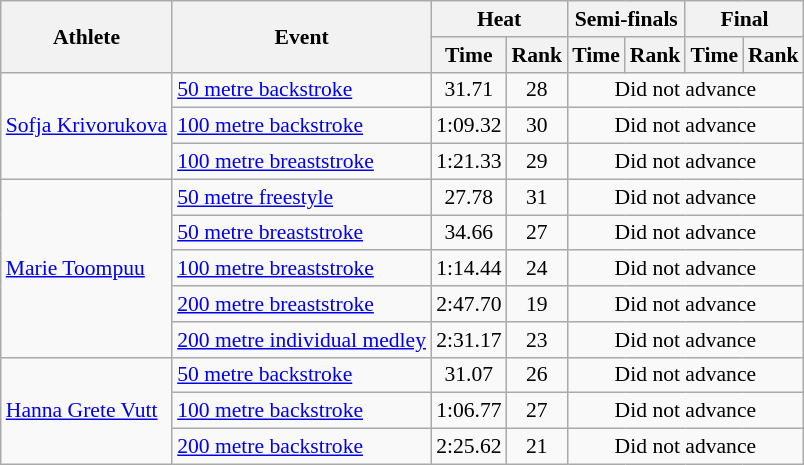<table class="wikitable" style="font-size:90%; text-align:center">
<tr>
<th rowspan="2">Athlete</th>
<th rowspan="2">Event</th>
<th colspan="2">Heat</th>
<th colspan="2">Semi-finals</th>
<th colspan="2">Final</th>
</tr>
<tr>
<th>Time</th>
<th>Rank</th>
<th>Time</th>
<th>Rank</th>
<th>Time</th>
<th>Rank</th>
</tr>
<tr>
<td align="left" rowspan="3"><a href='#'>Sofja Krivorukova</a></td>
<td align="left"><a href='#'>50 metre backstroke</a></td>
<td>31.71</td>
<td>28</td>
<td colspan="4">Did not advance</td>
</tr>
<tr>
<td align="left"><a href='#'>100 metre backstroke</a></td>
<td>1:09.32</td>
<td>30</td>
<td colspan="4">Did not advance</td>
</tr>
<tr>
<td align="left"><a href='#'>100 metre breaststroke</a></td>
<td>1:21.33</td>
<td>29</td>
<td colspan="4">Did not advance</td>
</tr>
<tr>
<td align="left" rowspan="5"><a href='#'>Marie Toompuu</a></td>
<td align="left"><a href='#'>50 metre freestyle</a></td>
<td>27.78</td>
<td>31</td>
<td colspan="4">Did not advance</td>
</tr>
<tr>
<td align="left"><a href='#'>50 metre breaststroke</a></td>
<td>34.66</td>
<td>27</td>
<td colspan="4">Did not advance</td>
</tr>
<tr>
<td align="left"><a href='#'>100 metre breaststroke</a></td>
<td>1:14.44</td>
<td>24</td>
<td colspan="4">Did not advance</td>
</tr>
<tr>
<td align="left"><a href='#'>200 metre breaststroke</a></td>
<td>2:47.70</td>
<td>19</td>
<td colspan="4">Did not advance</td>
</tr>
<tr>
<td align="left"><a href='#'>200 metre individual medley</a></td>
<td>2:31.17</td>
<td>23</td>
<td colspan="4">Did not advance</td>
</tr>
<tr>
<td align="left" rowspan="3"><a href='#'>Hanna Grete Vutt</a></td>
<td align="left"><a href='#'>50 metre backstroke</a></td>
<td>31.07</td>
<td>26</td>
<td colspan="4">Did not advance</td>
</tr>
<tr>
<td align="left"><a href='#'>100 metre backstroke</a></td>
<td>1:06.77</td>
<td>27</td>
<td colspan="4">Did not advance</td>
</tr>
<tr>
<td align="left"><a href='#'>200 metre backstroke</a></td>
<td>2:25.62</td>
<td>21</td>
<td colspan="4">Did not advance</td>
</tr>
</table>
